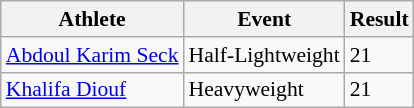<table class=wikitable style=font-size:90%>
<tr>
<th>Athlete</th>
<th>Event</th>
<th>Result</th>
</tr>
<tr>
<td><a href='#'>Abdoul Karim Seck</a></td>
<td>Half-Lightweight</td>
<td>21</td>
</tr>
<tr>
<td><a href='#'>Khalifa Diouf</a></td>
<td>Heavyweight</td>
<td>21</td>
</tr>
</table>
